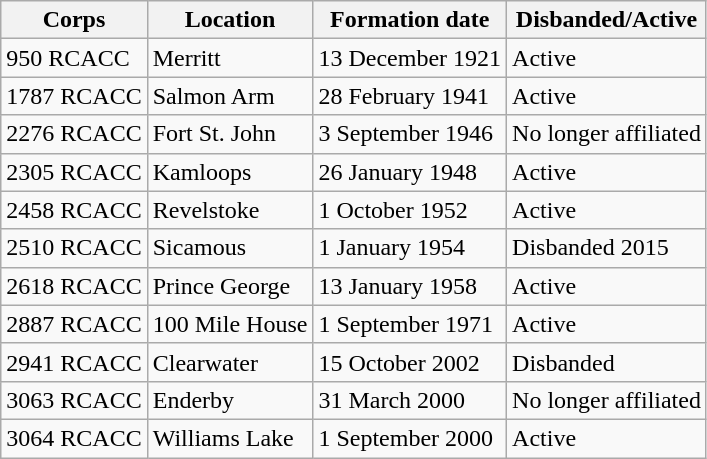<table class="wikitable">
<tr>
<th>Corps</th>
<th>Location</th>
<th>Formation date</th>
<th>Disbanded/Active</th>
</tr>
<tr>
<td>950 RCACC</td>
<td>Merritt</td>
<td>13 December 1921</td>
<td>Active</td>
</tr>
<tr>
<td>1787 RCACC</td>
<td>Salmon Arm</td>
<td>28 February 1941</td>
<td>Active</td>
</tr>
<tr>
<td>2276 RCACC</td>
<td>Fort St. John</td>
<td>3 September 1946</td>
<td>No longer affiliated</td>
</tr>
<tr>
<td>2305 RCACC</td>
<td>Kamloops</td>
<td>26 January 1948</td>
<td>Active</td>
</tr>
<tr>
<td>2458 RCACC</td>
<td>Revelstoke</td>
<td>1 October 1952</td>
<td>Active</td>
</tr>
<tr>
<td>2510 RCACC</td>
<td>Sicamous</td>
<td>1 January 1954</td>
<td>Disbanded 2015</td>
</tr>
<tr>
<td>2618 RCACC</td>
<td>Prince George</td>
<td>13 January 1958</td>
<td>Active</td>
</tr>
<tr>
<td>2887 RCACC</td>
<td>100 Mile House</td>
<td>1 September 1971</td>
<td>Active</td>
</tr>
<tr>
<td>2941 RCACC</td>
<td>Clearwater</td>
<td>15 October 2002</td>
<td>Disbanded</td>
</tr>
<tr>
<td>3063 RCACC</td>
<td>Enderby</td>
<td>31 March 2000</td>
<td>No longer affiliated</td>
</tr>
<tr>
<td>3064 RCACC</td>
<td>Williams Lake</td>
<td>1 September 2000</td>
<td>Active</td>
</tr>
</table>
